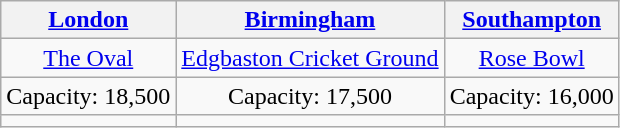<table class="wikitable" style="text-align:center">
<tr>
<th><a href='#'>London</a></th>
<th><a href='#'>Birmingham</a></th>
<th><a href='#'>Southampton</a></th>
</tr>
<tr>
<td><a href='#'>The Oval</a></td>
<td><a href='#'>Edgbaston Cricket Ground</a></td>
<td><a href='#'>Rose Bowl</a></td>
</tr>
<tr>
<td>Capacity: 18,500</td>
<td>Capacity: 17,500</td>
<td>Capacity: 16,000</td>
</tr>
<tr>
<td></td>
<td></td>
<td></td>
</tr>
</table>
